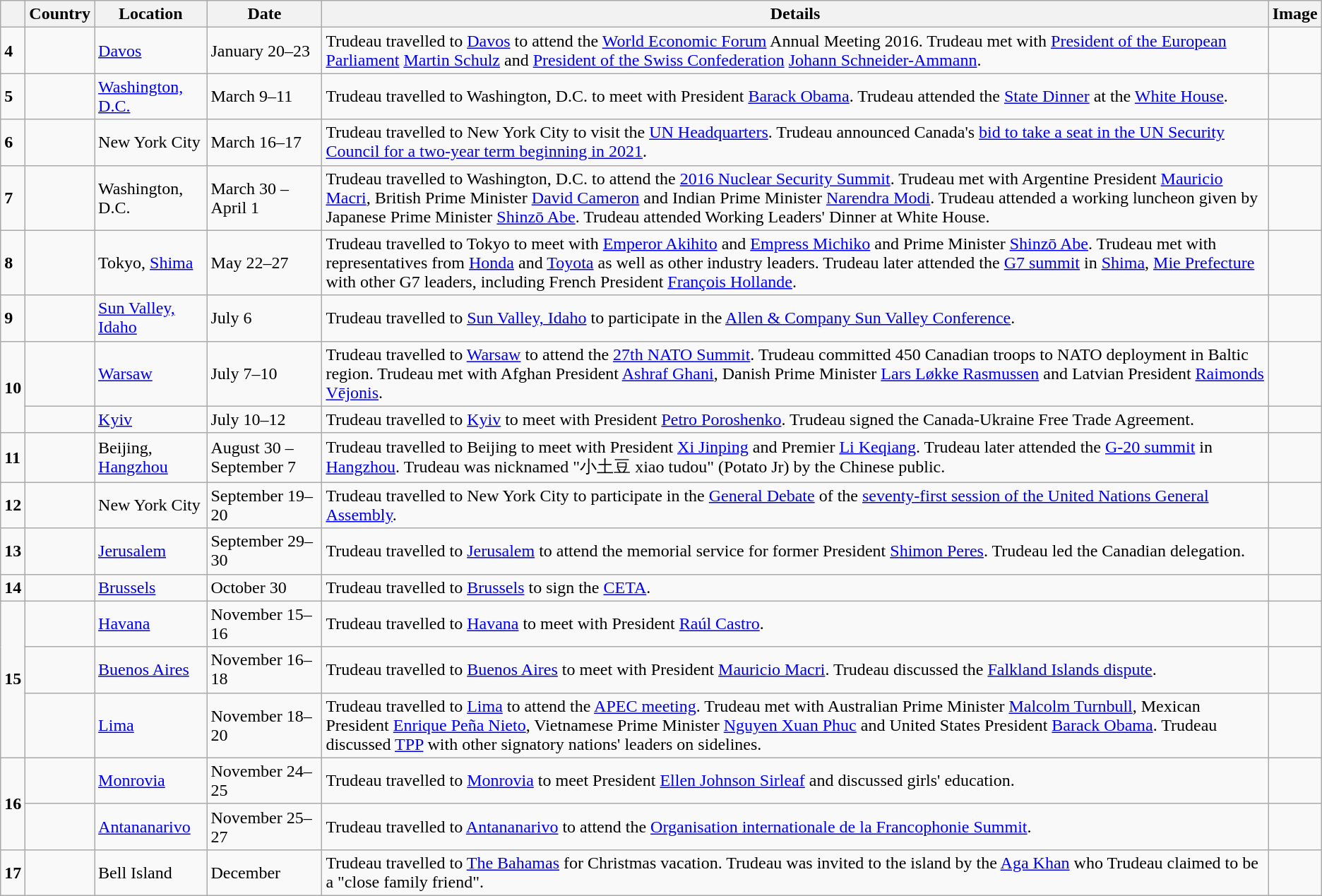<table class="wikitable sortable">
<tr>
<th></th>
<th>Country</th>
<th>Location</th>
<th>Date</th>
<th>Details</th>
<th>Image</th>
</tr>
<tr>
<td><strong>4</strong></td>
<td></td>
<td><a href='#'>Davos</a></td>
<td>January 20–23</td>
<td>Trudeau travelled to <a href='#'>Davos</a> to attend the <a href='#'>World Economic Forum</a> Annual Meeting 2016. Trudeau met with <a href='#'>President of the European Parliament</a> <a href='#'>Martin Schulz</a> and <a href='#'>President of the Swiss Confederation</a> <a href='#'>Johann Schneider-Ammann</a>.</td>
<td></td>
</tr>
<tr>
<td><strong>5</strong></td>
<td></td>
<td><a href='#'>Washington, D.C.</a></td>
<td>March 9–11</td>
<td>Trudeau travelled to Washington, D.C. to meet with President <a href='#'>Barack Obama</a>. Trudeau attended the <a href='#'>State Dinner</a> at the <a href='#'>White House</a>.</td>
<td></td>
</tr>
<tr>
<td><strong>6</strong></td>
<td></td>
<td>New York City</td>
<td>March 16–17</td>
<td>Trudeau travelled to New York City to visit the <a href='#'>UN Headquarters</a>. Trudeau announced Canada's <a href='#'>bid to take a seat in the UN Security Council for a two-year term beginning in 2021</a>.</td>
<td></td>
</tr>
<tr>
<td><strong>7</strong></td>
<td></td>
<td>Washington, D.C.</td>
<td>March 30 – April 1</td>
<td>Trudeau travelled to Washington, D.C. to attend the <a href='#'>2016 Nuclear Security Summit</a>. Trudeau met with Argentine President <a href='#'>Mauricio Macri</a>, British Prime Minister <a href='#'>David Cameron</a> and Indian Prime Minister <a href='#'>Narendra Modi</a>. Trudeau attended a working luncheon given by Japanese Prime Minister <a href='#'>Shinzō Abe</a>. Trudeau attended Working Leaders' Dinner at White House.</td>
<td></td>
</tr>
<tr>
<td><strong>8</strong></td>
<td></td>
<td>Tokyo, <a href='#'>Shima</a></td>
<td>May 22–27</td>
<td>Trudeau travelled to Tokyo to meet with <a href='#'>Emperor Akihito</a> and <a href='#'>Empress Michiko</a> and Prime Minister <a href='#'>Shinzō Abe</a>. Trudeau met with representatives from <a href='#'>Honda</a> and <a href='#'>Toyota</a> as well as other industry leaders. Trudeau later attended the <a href='#'>G7 summit</a> in <a href='#'>Shima</a>, <a href='#'>Mie Prefecture</a> with other G7 leaders, including French President <a href='#'>François Hollande</a>.</td>
<td></td>
</tr>
<tr>
<td><strong>9</strong></td>
<td></td>
<td><a href='#'>Sun Valley, Idaho</a></td>
<td>July 6</td>
<td>Trudeau travelled to <a href='#'>Sun Valley, Idaho</a> to participate in the <a href='#'>Allen & Company Sun Valley Conference</a>.</td>
<td></td>
</tr>
<tr>
<td rowspan=2><strong>10</strong></td>
<td></td>
<td><a href='#'>Warsaw</a></td>
<td>July 7–10</td>
<td>Trudeau travelled to <a href='#'>Warsaw</a> to attend the <a href='#'>27th NATO Summit</a>. Trudeau committed 450 Canadian troops to NATO deployment in Baltic region. Trudeau met with Afghan President <a href='#'>Ashraf Ghani</a>, Danish Prime Minister <a href='#'>Lars Løkke Rasmussen</a> and Latvian President <a href='#'>Raimonds Vējonis</a>.</td>
<td></td>
</tr>
<tr>
<td></td>
<td><a href='#'>Kyiv</a></td>
<td>July 10–12</td>
<td>Trudeau travelled to <a href='#'>Kyiv</a> to meet with President <a href='#'>Petro Poroshenko</a>. Trudeau signed the Canada-Ukraine Free Trade Agreement.</td>
<td></td>
</tr>
<tr>
<td><strong>11</strong></td>
<td></td>
<td>Beijing, <a href='#'>Hangzhou</a></td>
<td>August 30 – September 7</td>
<td>Trudeau travelled to Beijing to meet with President <a href='#'>Xi Jinping</a> and Premier <a href='#'>Li Keqiang</a>. Trudeau later attended the <a href='#'>G-20 summit</a> in <a href='#'>Hangzhou</a>. Trudeau was nicknamed "小土豆 xiao tudou" (Potato Jr) by the Chinese public.</td>
<td></td>
</tr>
<tr>
<td><strong>12</strong></td>
<td></td>
<td>New York City</td>
<td>September 19–20</td>
<td>Trudeau travelled to New York City to participate in the <a href='#'>General Debate</a> of the <a href='#'>seventy-first session of the United Nations General Assembly</a>.</td>
<td></td>
</tr>
<tr>
<td><strong>13</strong></td>
<td></td>
<td><a href='#'>Jerusalem</a></td>
<td>September 29–30</td>
<td>Trudeau travelled to <a href='#'>Jerusalem</a> to attend the memorial service for former President <a href='#'>Shimon Peres</a>. Trudeau led the Canadian delegation.</td>
<td></td>
</tr>
<tr>
<td><strong>14</strong></td>
<td></td>
<td><a href='#'>Brussels</a></td>
<td>October 30</td>
<td>Trudeau travelled to <a href='#'>Brussels</a> to sign the <a href='#'>CETA</a>.</td>
<td></td>
</tr>
<tr>
<td rowspan=3><strong>15</strong></td>
<td></td>
<td><a href='#'>Havana</a></td>
<td>November 15–16</td>
<td>Trudeau travelled to <a href='#'>Havana</a> to meet with President <a href='#'>Raúl Castro</a>.</td>
<td></td>
</tr>
<tr>
<td></td>
<td><a href='#'>Buenos Aires</a></td>
<td>November 16–18</td>
<td>Trudeau travelled to <a href='#'>Buenos Aires</a> to meet with President <a href='#'>Mauricio Macri</a>. Trudeau discussed the <a href='#'>Falkland Islands dispute</a>.</td>
<td></td>
</tr>
<tr>
<td></td>
<td><a href='#'>Lima</a></td>
<td>November 18–20</td>
<td>Trudeau travelled to <a href='#'>Lima</a> to attend the <a href='#'>APEC meeting</a>. Trudeau met with Australian Prime Minister <a href='#'>Malcolm Turnbull</a>, Mexican President <a href='#'>Enrique Peña Nieto</a>, Vietnamese Prime Minister <a href='#'>Nguyen Xuan Phuc</a> and United States President <a href='#'>Barack Obama</a>. Trudeau discussed <a href='#'>TPP</a> with other signatory nations' leaders on sidelines.</td>
<td></td>
</tr>
<tr>
<td rowspan=2><strong>16</strong></td>
<td></td>
<td><a href='#'>Monrovia</a></td>
<td>November 24–25</td>
<td>Trudeau travelled to <a href='#'>Monrovia</a> to meet President <a href='#'>Ellen Johnson Sirleaf</a> and discussed girls' education.</td>
<td></td>
</tr>
<tr>
<td></td>
<td><a href='#'>Antananarivo</a></td>
<td>November 25–27</td>
<td>Trudeau travelled to <a href='#'>Antananarivo</a> to attend the <a href='#'>Organisation internationale de la Francophonie Summit</a>.</td>
<td></td>
</tr>
<tr>
<td><strong>17</strong></td>
<td></td>
<td>Bell Island</td>
<td>December</td>
<td>Trudeau travelled to <a href='#'>The Bahamas</a> for Christmas vacation. Trudeau was invited to the island by the <a href='#'>Aga Khan</a> who Trudeau claimed to be a "close family friend".</td>
<td></td>
</tr>
</table>
